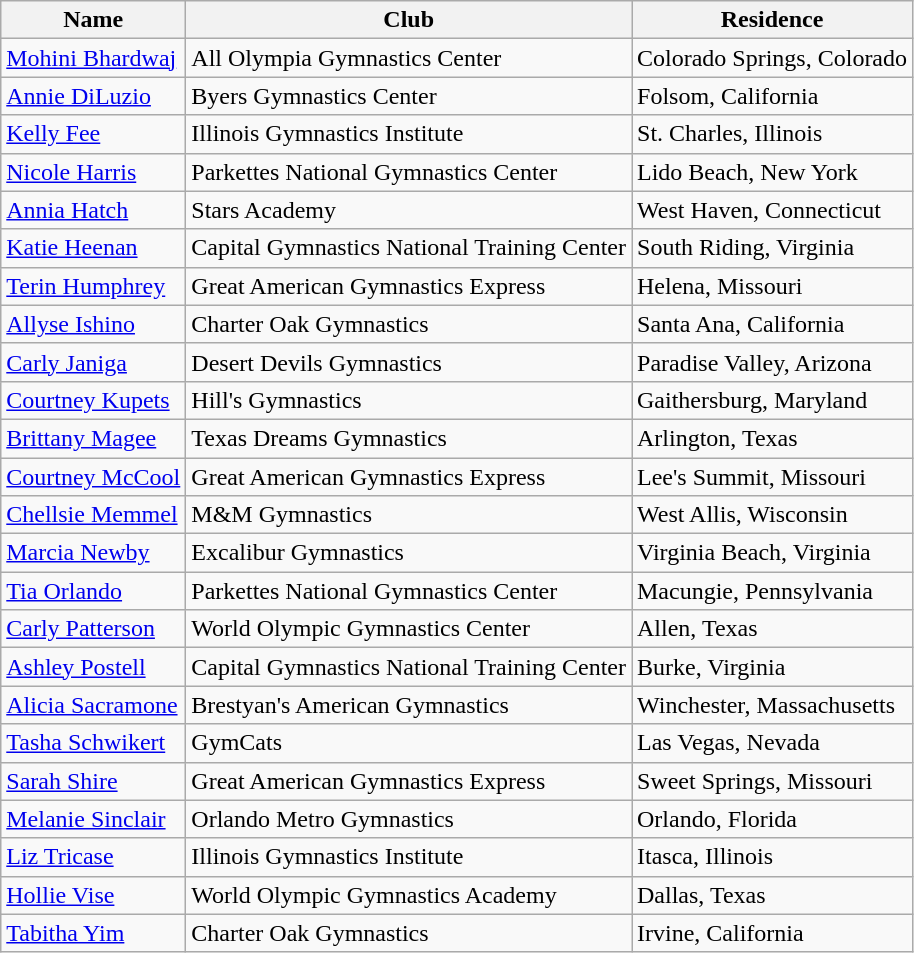<table class="wikitable">
<tr>
<th>Name</th>
<th>Club</th>
<th>Residence</th>
</tr>
<tr>
<td><a href='#'>Mohini Bhardwaj</a></td>
<td>All Olympia Gymnastics Center</td>
<td>Colorado Springs, Colorado</td>
</tr>
<tr>
<td><a href='#'>Annie DiLuzio</a></td>
<td>Byers Gymnastics Center</td>
<td>Folsom, California</td>
</tr>
<tr>
<td><a href='#'>Kelly Fee</a></td>
<td>Illinois Gymnastics Institute</td>
<td>St. Charles, Illinois</td>
</tr>
<tr>
<td><a href='#'>Nicole Harris</a></td>
<td>Parkettes National Gymnastics Center</td>
<td>Lido Beach, New York</td>
</tr>
<tr>
<td><a href='#'>Annia Hatch</a></td>
<td>Stars Academy</td>
<td>West Haven, Connecticut</td>
</tr>
<tr>
<td><a href='#'>Katie Heenan</a></td>
<td>Capital Gymnastics National Training Center</td>
<td>South Riding, Virginia</td>
</tr>
<tr>
<td><a href='#'>Terin Humphrey</a></td>
<td>Great American Gymnastics Express</td>
<td>Helena, Missouri</td>
</tr>
<tr>
<td><a href='#'>Allyse Ishino</a></td>
<td>Charter Oak Gymnastics</td>
<td>Santa Ana, California</td>
</tr>
<tr>
<td><a href='#'>Carly Janiga</a></td>
<td>Desert Devils Gymnastics</td>
<td>Paradise Valley, Arizona</td>
</tr>
<tr>
<td><a href='#'>Courtney Kupets</a></td>
<td>Hill's Gymnastics</td>
<td>Gaithersburg, Maryland</td>
</tr>
<tr>
<td><a href='#'>Brittany Magee</a></td>
<td>Texas Dreams Gymnastics</td>
<td>Arlington, Texas</td>
</tr>
<tr>
<td><a href='#'>Courtney McCool</a></td>
<td>Great American Gymnastics Express</td>
<td>Lee's Summit, Missouri</td>
</tr>
<tr>
<td><a href='#'>Chellsie Memmel</a></td>
<td>M&M Gymnastics</td>
<td>West Allis, Wisconsin</td>
</tr>
<tr>
<td><a href='#'>Marcia Newby</a></td>
<td>Excalibur Gymnastics</td>
<td>Virginia Beach, Virginia</td>
</tr>
<tr>
<td><a href='#'>Tia Orlando</a></td>
<td>Parkettes National Gymnastics Center</td>
<td>Macungie, Pennsylvania</td>
</tr>
<tr>
<td><a href='#'>Carly Patterson</a></td>
<td>World Olympic Gymnastics Center</td>
<td>Allen, Texas</td>
</tr>
<tr>
<td><a href='#'>Ashley Postell</a></td>
<td>Capital Gymnastics National Training Center</td>
<td>Burke, Virginia</td>
</tr>
<tr>
<td><a href='#'>Alicia Sacramone</a></td>
<td>Brestyan's American Gymnastics</td>
<td>Winchester, Massachusetts</td>
</tr>
<tr>
<td><a href='#'>Tasha Schwikert</a></td>
<td>GymCats</td>
<td>Las Vegas, Nevada</td>
</tr>
<tr>
<td><a href='#'>Sarah Shire</a></td>
<td>Great American Gymnastics Express</td>
<td>Sweet Springs, Missouri</td>
</tr>
<tr>
<td><a href='#'>Melanie Sinclair</a></td>
<td>Orlando Metro Gymnastics</td>
<td>Orlando, Florida</td>
</tr>
<tr>
<td><a href='#'>Liz Tricase</a></td>
<td>Illinois Gymnastics Institute</td>
<td>Itasca, Illinois</td>
</tr>
<tr>
<td><a href='#'>Hollie Vise</a></td>
<td>World Olympic Gymnastics Academy</td>
<td>Dallas, Texas</td>
</tr>
<tr>
<td><a href='#'>Tabitha Yim</a></td>
<td>Charter Oak Gymnastics</td>
<td>Irvine, California</td>
</tr>
</table>
